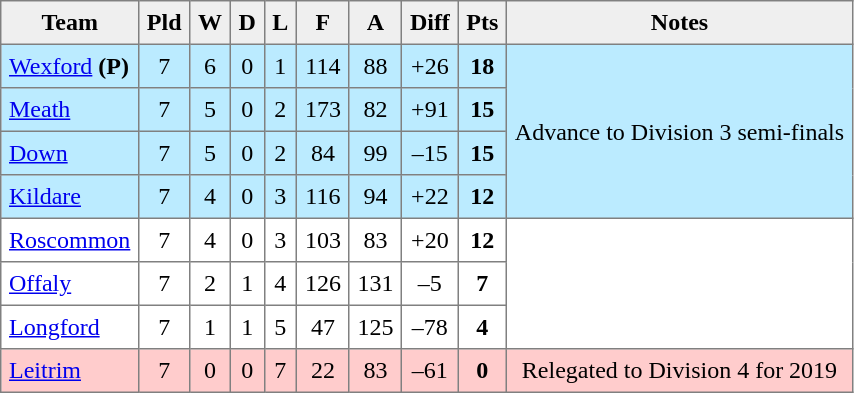<table style=border-collapse:collapse border=1 cellspacing=0 cellpadding=5>
<tr style="text-align:center; background:#efefef;">
<th>Team</th>
<th>Pld</th>
<th>W</th>
<th>D</th>
<th>L</th>
<th>F</th>
<th>A</th>
<th>Diff</th>
<th>Pts</th>
<th>Notes</th>
</tr>
<tr style="text-align:center; background:#bbebff;">
<td style="text-align:left;"> <a href='#'>Wexford</a> <strong>(P)</strong></td>
<td>7</td>
<td>6</td>
<td>0</td>
<td>1</td>
<td>114</td>
<td>88</td>
<td>+26</td>
<td><strong>18</strong></td>
<td rowspan=4>Advance to Division 3 semi-finals</td>
</tr>
<tr style="text-align:center; background:#bbebff;">
<td style="text-align:left;"> <a href='#'>Meath</a></td>
<td>7</td>
<td>5</td>
<td>0</td>
<td>2</td>
<td>173</td>
<td>82</td>
<td>+91</td>
<td><strong>15</strong></td>
</tr>
<tr style="text-align:center; background:#bbebff;">
<td style="text-align:left;"> <a href='#'>Down</a></td>
<td>7</td>
<td>5</td>
<td>0</td>
<td>2</td>
<td>84</td>
<td>99</td>
<td>–15</td>
<td><strong>15</strong></td>
</tr>
<tr style="text-align:center; background:#bbebff;">
<td style="text-align:left;"> <a href='#'>Kildare</a></td>
<td>7</td>
<td>4</td>
<td>0</td>
<td>3</td>
<td>116</td>
<td>94</td>
<td>+22</td>
<td><strong>12</strong></td>
</tr>
<tr style="text-align:center; background:#fff;">
<td style="text-align:left;"> <a href='#'>Roscommon</a></td>
<td>7</td>
<td>4</td>
<td>0</td>
<td>3</td>
<td>103</td>
<td>83</td>
<td>+20</td>
<td><strong>12</strong></td>
</tr>
<tr style="text-align:center; background:#fff;">
<td style="text-align:left;"> <a href='#'>Offaly</a></td>
<td>7</td>
<td>2</td>
<td>1</td>
<td>4</td>
<td>126</td>
<td>131</td>
<td>–5</td>
<td><strong>7</strong></td>
</tr>
<tr style="text-align:center; background:#fff;">
<td style="text-align:left;"> <a href='#'>Longford</a></td>
<td>7</td>
<td>1</td>
<td>1</td>
<td>5</td>
<td>47</td>
<td>125</td>
<td>–78</td>
<td><strong>4</strong></td>
</tr>
<tr style="text-align:center; background:#fcc;">
<td style="text-align:left;"> <a href='#'>Leitrim</a></td>
<td>7</td>
<td>0</td>
<td>0</td>
<td>7</td>
<td>22</td>
<td>83</td>
<td>–61</td>
<td><strong>0</strong></td>
<td>Relegated to Division 4 for 2019</td>
</tr>
</table>
